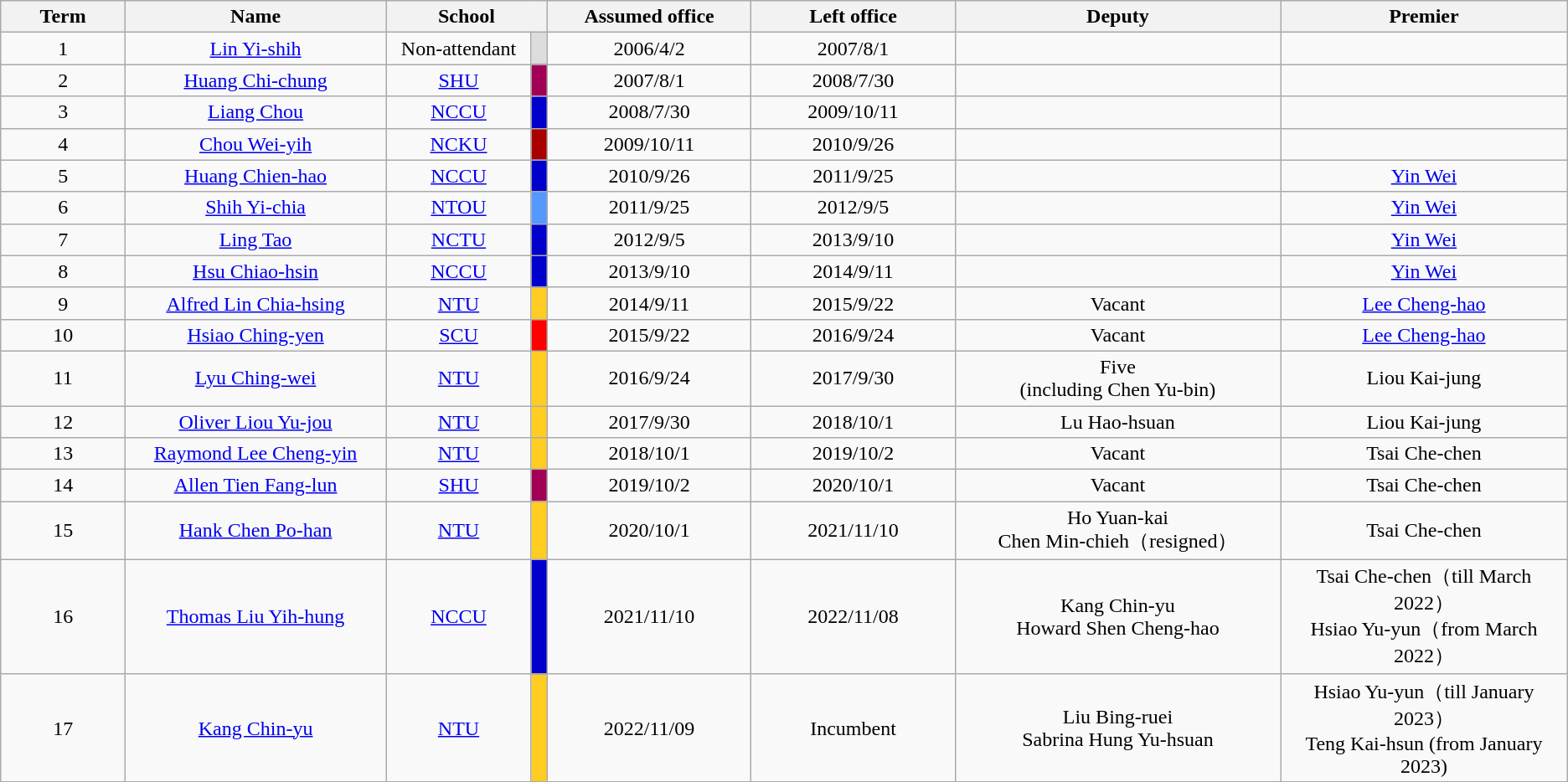<table class="sortable wikitable" style="text-align:center">
<tr>
<th scope="col" style="width:1%;">Term</th>
<th scope="col" style="width:2.5%;">Name</th>
<th scope="col" colspan="2" style="width:1%;">School</th>
<th scope="col" class="unsortable" style="width:1.5%;">Assumed office</th>
<th scope="col" class="unsortable" style="width:1.5%;">Left office</th>
<th scope="col" style="width:3%;">Deputy</th>
<th scope="col" style="width:3%;">Premier</th>
</tr>
<tr>
<td>1</td>
<td><a href='#'>Lin Yi-shih</a></td>
<td>Non-attendant</td>
<td width="3" bgcolor="#DDDDDD"></td>
<td>2006/4/2</td>
<td>2007/8/1</td>
<td></td>
<td></td>
</tr>
<tr>
<td>2</td>
<td><a href='#'>Huang Chi-chung</a></td>
<td><a href='#'>SHU</a></td>
<td width="3" bgcolor="#A20055"></td>
<td>2007/8/1</td>
<td>2008/7/30</td>
<td></td>
<td></td>
</tr>
<tr>
<td>3</td>
<td><a href='#'>Liang Chou</a></td>
<td><a href='#'>NCCU</a></td>
<td width="3" bgcolor="#0000CC"></td>
<td>2008/7/30</td>
<td>2009/10/11</td>
<td></td>
<td></td>
</tr>
<tr>
<td>4</td>
<td><a href='#'>Chou Wei-yih</a></td>
<td><a href='#'>NCKU</a></td>
<td width="3" bgcolor="#AA0000"></td>
<td>2009/10/11</td>
<td>2010/9/26</td>
<td></td>
<td></td>
</tr>
<tr>
<td>5</td>
<td><a href='#'>Huang Chien-hao</a></td>
<td><a href='#'>NCCU</a></td>
<td width="3" bgcolor="#0000CC"></td>
<td>2010/9/26</td>
<td>2011/9/25</td>
<td></td>
<td><a href='#'>Yin Wei</a></td>
</tr>
<tr>
<td>6</td>
<td><a href='#'>Shih Yi-chia</a></td>
<td><a href='#'>NTOU</a></td>
<td width="3" bgcolor="#5599FF"></td>
<td>2011/9/25</td>
<td>2012/9/5</td>
<td></td>
<td><a href='#'>Yin Wei</a></td>
</tr>
<tr>
<td>7</td>
<td><a href='#'>Ling Tao</a></td>
<td><a href='#'>NCTU</a></td>
<td width="3" bgcolor="#0000CC"></td>
<td>2012/9/5</td>
<td>2013/9/10</td>
<td></td>
<td><a href='#'>Yin Wei</a></td>
</tr>
<tr>
<td>8</td>
<td><a href='#'>Hsu Chiao-hsin</a></td>
<td><a href='#'>NCCU</a></td>
<td width="3" bgcolor="#0000CC"></td>
<td>2013/9/10</td>
<td>2014/9/11</td>
<td></td>
<td><a href='#'>Yin Wei</a></td>
</tr>
<tr>
<td>9</td>
<td><a href='#'>Alfred Lin Chia-hsing</a></td>
<td><a href='#'>NTU</a></td>
<td width="3" bgcolor="#FFCC22"></td>
<td>2014/9/11</td>
<td>2015/9/22</td>
<td>Vacant</td>
<td><a href='#'>Lee Cheng-hao</a></td>
</tr>
<tr>
<td>10</td>
<td><a href='#'>Hsiao Ching-yen</a></td>
<td><a href='#'>SCU</a></td>
<td width="3" bgcolor="#FF0000"></td>
<td>2015/9/22</td>
<td>2016/9/24</td>
<td>Vacant</td>
<td><a href='#'>Lee Cheng-hao</a></td>
</tr>
<tr>
<td>11</td>
<td><a href='#'>Lyu Ching-wei</a></td>
<td><a href='#'>NTU</a></td>
<td width="3" bgcolor="#FFCC22"></td>
<td>2016/9/24</td>
<td>2017/9/30</td>
<td>Five <br>(including Chen Yu-bin)</td>
<td>Liou Kai-jung</td>
</tr>
<tr>
<td>12</td>
<td><a href='#'>Oliver Liou Yu-jou</a></td>
<td><a href='#'>NTU</a></td>
<td width="3" bgcolor="#FFCC22"></td>
<td>2017/9/30</td>
<td>2018/10/1</td>
<td>Lu Hao-hsuan</td>
<td>Liou Kai-jung</td>
</tr>
<tr>
<td>13</td>
<td><a href='#'>Raymond Lee Cheng-yin</a></td>
<td><a href='#'>NTU</a></td>
<td width="3" bgcolor="#FFCC22"></td>
<td>2018/10/1</td>
<td>2019/10/2</td>
<td>Vacant</td>
<td>Tsai Che-chen</td>
</tr>
<tr>
<td>14</td>
<td><a href='#'>Allen Tien Fang-lun</a></td>
<td><a href='#'>SHU</a></td>
<td width="3" bgcolor="#A20055"></td>
<td>2019/10/2</td>
<td>2020/10/1</td>
<td>Vacant</td>
<td>Tsai Che-chen</td>
</tr>
<tr>
<td>15</td>
<td><a href='#'>Hank Chen Po-han</a></td>
<td><a href='#'>NTU</a></td>
<td width="3" bgcolor="#FFCC22"></td>
<td>2020/10/1</td>
<td>2021/11/10</td>
<td>Ho Yuan-kai<br>Chen Min-chieh（resigned）</td>
<td>Tsai Che-chen</td>
</tr>
<tr>
<td>16</td>
<td><a href='#'>Thomas Liu Yih-hung</a></td>
<td><a href='#'>NCCU</a></td>
<td width="3" bgcolor="#0000CC"></td>
<td>2021/11/10</td>
<td>2022/11/08</td>
<td>Kang Chin-yu<br>Howard Shen Cheng-hao</td>
<td>Tsai Che-chen（till March 2022）<br>Hsiao Yu-yun（from March 2022）</td>
</tr>
<tr>
<td>17</td>
<td><a href='#'>Kang Chin-yu</a></td>
<td><a href='#'>NTU</a></td>
<td width="3" bgcolor="#FFCC22"></td>
<td>2022/11/09</td>
<td>Incumbent</td>
<td>Liu Bing-ruei<br>Sabrina Hung Yu-hsuan</td>
<td>Hsiao Yu-yun（till January 2023）<br>Teng Kai-hsun (from January 2023)</td>
</tr>
</table>
